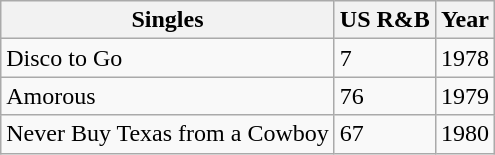<table class="wikitable">
<tr>
<th>Singles</th>
<th>US R&B</th>
<th>Year</th>
</tr>
<tr>
<td>Disco to Go</td>
<td>7</td>
<td>1978</td>
</tr>
<tr>
<td>Amorous</td>
<td>76</td>
<td>1979</td>
</tr>
<tr>
<td>Never Buy Texas from a Cowboy</td>
<td>67</td>
<td>1980</td>
</tr>
</table>
